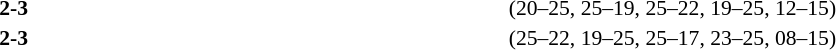<table width=100% cellspacing=1>
<tr>
<th width=20%></th>
<th width=12%></th>
<th width=20%></th>
<th width=33%></th>
<td></td>
</tr>
<tr style=font-size:90%>
<td align=right></td>
<td align=center><strong>2-3</strong></td>
<td></td>
<td>(20–25, 25–19, 25–22, 19–25, 12–15)</td>
<td></td>
</tr>
<tr style=font-size:90%>
<td align=right></td>
<td align=center><strong>2-3</strong></td>
<td></td>
<td>(25–22, 19–25, 25–17, 23–25, 08–15)</td>
</tr>
</table>
